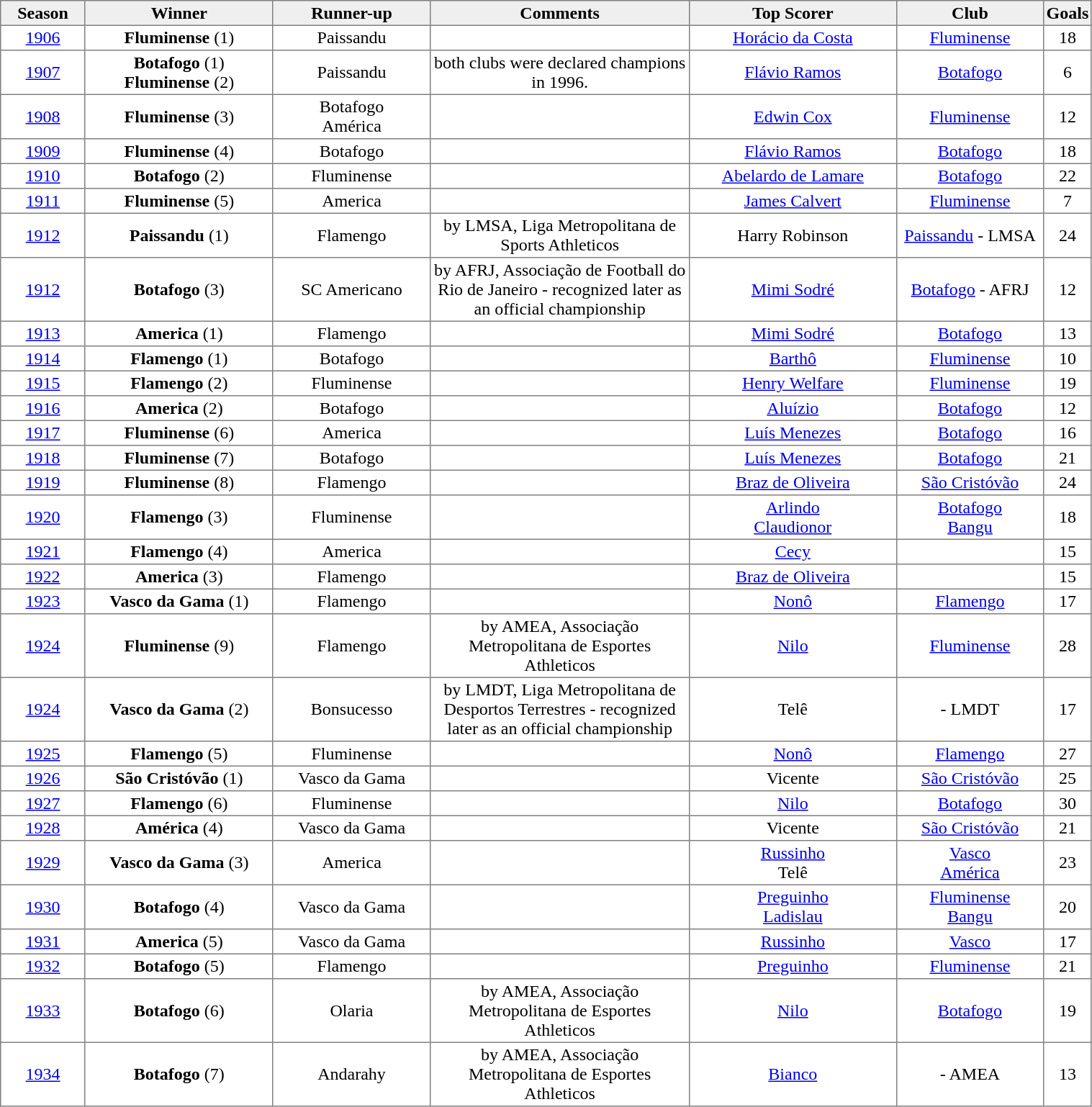<table class="toccolours" border="1" cellpadding="2" style="border-collapse:collapse; text-align:center; width:80%; margin:2px; auto;">
<tr style="background: #efefef;">
<th style="width:8%;">Season</th>
<th style="width:18%;">Winner</th>
<th style="width:15%;">Runner-up</th>
<th style="width:25%;">Comments</th>
<th style="width:20%;">Top Scorer</th>
<th style="width:25%;">Club</th>
<th style="width:8%;">Goals</th>
</tr>
<tr>
<td><a href='#'>1906</a></td>
<td><strong>Fluminense</strong> (1)</td>
<td>Paissandu</td>
<td></td>
<td><a href='#'>Horácio da Costa</a></td>
<td><a href='#'>Fluminense</a></td>
<td>18</td>
</tr>
<tr>
<td><a href='#'>1907</a></td>
<td><strong>Botafogo</strong> (1) <br><strong>Fluminense</strong> (2)</td>
<td>Paissandu</td>
<td>both clubs were declared champions in 1996.</td>
<td><a href='#'>Flávio Ramos</a></td>
<td><a href='#'>Botafogo</a></td>
<td>6</td>
</tr>
<tr>
<td><a href='#'>1908</a></td>
<td><strong>Fluminense</strong> (3)</td>
<td>Botafogo<br>América</td>
<td></td>
<td><a href='#'>Edwin Cox</a></td>
<td><a href='#'>Fluminense</a></td>
<td>12</td>
</tr>
<tr>
<td><a href='#'>1909</a></td>
<td><strong>Fluminense</strong> (4)</td>
<td>Botafogo</td>
<td></td>
<td><a href='#'>Flávio Ramos</a></td>
<td><a href='#'>Botafogo</a></td>
<td>18</td>
</tr>
<tr>
<td><a href='#'>1910</a></td>
<td><strong>Botafogo</strong> (2)</td>
<td>Fluminense</td>
<td></td>
<td><a href='#'>Abelardo de Lamare</a></td>
<td><a href='#'>Botafogo</a></td>
<td>22</td>
</tr>
<tr>
<td><a href='#'>1911</a></td>
<td><strong>Fluminense</strong> (5)</td>
<td>America</td>
<td></td>
<td><a href='#'>James Calvert</a></td>
<td><a href='#'>Fluminense</a></td>
<td>7</td>
</tr>
<tr>
<td><a href='#'>1912</a></td>
<td><strong>Paissandu</strong> (1)</td>
<td>Flamengo</td>
<td>by LMSA, Liga Metropolitana de Sports Athleticos</td>
<td>Harry Robinson</td>
<td><a href='#'>Paissandu</a> - LMSA</td>
<td>24</td>
</tr>
<tr>
<td><a href='#'>1912</a></td>
<td><strong>Botafogo</strong> (3)</td>
<td>SC Americano</td>
<td>by AFRJ, Associação de Football do Rio de Janeiro - recognized later as an official championship</td>
<td><a href='#'>Mimi Sodré</a></td>
<td><a href='#'>Botafogo</a> - AFRJ</td>
<td>12</td>
</tr>
<tr>
<td><a href='#'>1913</a></td>
<td><strong>America</strong> (1)</td>
<td>Flamengo</td>
<td></td>
<td><a href='#'>Mimi Sodré</a></td>
<td><a href='#'>Botafogo</a></td>
<td>13</td>
</tr>
<tr>
<td><a href='#'>1914</a></td>
<td><strong>Flamengo</strong> (1)</td>
<td>Botafogo</td>
<td></td>
<td><a href='#'>Barthô</a></td>
<td><a href='#'>Fluminense</a></td>
<td>10</td>
</tr>
<tr>
<td><a href='#'>1915</a></td>
<td><strong>Flamengo</strong> (2)</td>
<td>Fluminense</td>
<td></td>
<td><a href='#'>Henry Welfare</a></td>
<td><a href='#'>Fluminense</a></td>
<td>19</td>
</tr>
<tr>
<td><a href='#'>1916</a></td>
<td><strong>America</strong> (2)</td>
<td>Botafogo</td>
<td></td>
<td><a href='#'>Aluízio</a></td>
<td><a href='#'>Botafogo</a></td>
<td>12</td>
</tr>
<tr>
<td><a href='#'>1917</a></td>
<td><strong>Fluminense</strong> (6)</td>
<td>America</td>
<td></td>
<td><a href='#'>Luís Menezes</a></td>
<td><a href='#'>Botafogo</a></td>
<td>16</td>
</tr>
<tr>
<td><a href='#'>1918</a></td>
<td><strong>Fluminense</strong> (7)</td>
<td>Botafogo</td>
<td></td>
<td><a href='#'>Luís Menezes</a></td>
<td><a href='#'>Botafogo</a></td>
<td>21</td>
</tr>
<tr>
<td><a href='#'>1919</a></td>
<td><strong>Fluminense</strong> (8)</td>
<td>Flamengo</td>
<td></td>
<td><a href='#'>Braz de Oliveira</a></td>
<td><a href='#'>São Cristóvão</a></td>
<td>24</td>
</tr>
<tr>
<td><a href='#'>1920</a></td>
<td><strong>Flamengo</strong> (3)</td>
<td>Fluminense</td>
<td></td>
<td><a href='#'>Arlindo</a><br><a href='#'>Claudionor</a></td>
<td><a href='#'>Botafogo</a><br><a href='#'>Bangu</a></td>
<td>18</td>
</tr>
<tr>
<td><a href='#'>1921</a></td>
<td><strong>Flamengo</strong> (4)</td>
<td>America</td>
<td></td>
<td><a href='#'>Cecy</a></td>
<td></td>
<td>15</td>
</tr>
<tr>
<td><a href='#'>1922</a></td>
<td><strong>America</strong> (3)</td>
<td>Flamengo</td>
<td></td>
<td><a href='#'>Braz de Oliveira</a></td>
<td></td>
<td>15</td>
</tr>
<tr>
<td><a href='#'>1923</a></td>
<td><strong>Vasco da Gama</strong> (1)</td>
<td>Flamengo</td>
<td></td>
<td><a href='#'>Nonô</a></td>
<td><a href='#'>Flamengo</a></td>
<td>17</td>
</tr>
<tr>
<td><a href='#'>1924</a></td>
<td><strong>Fluminense</strong> (9)</td>
<td>Flamengo</td>
<td>by AMEA, Associação Metropolitana de Esportes Athleticos</td>
<td><a href='#'>Nilo</a></td>
<td><a href='#'>Fluminense</a></td>
<td>28</td>
</tr>
<tr>
<td><a href='#'>1924</a></td>
<td><strong>Vasco da Gama</strong> (2)</td>
<td>Bonsucesso</td>
<td>by LMDT, Liga Metropolitana de Desportos Terrestres - recognized later as an official championship</td>
<td>Telê</td>
<td> - LMDT</td>
<td>17</td>
</tr>
<tr>
<td><a href='#'>1925</a></td>
<td><strong>Flamengo</strong> (5)</td>
<td>Fluminense</td>
<td></td>
<td><a href='#'>Nonô</a></td>
<td><a href='#'>Flamengo</a></td>
<td>27</td>
</tr>
<tr>
<td><a href='#'>1926</a></td>
<td><strong>São Cristóvão</strong> (1)</td>
<td>Vasco da Gama</td>
<td></td>
<td>Vicente</td>
<td><a href='#'>São Cristóvão</a></td>
<td>25</td>
</tr>
<tr>
<td><a href='#'>1927</a></td>
<td><strong>Flamengo</strong> (6)</td>
<td>Fluminense</td>
<td></td>
<td><a href='#'>Nilo</a></td>
<td><a href='#'>Botafogo</a></td>
<td>30</td>
</tr>
<tr>
<td><a href='#'>1928</a></td>
<td><strong>América</strong> (4)</td>
<td>Vasco da Gama</td>
<td></td>
<td>Vicente</td>
<td><a href='#'>São Cristóvão</a></td>
<td>21</td>
</tr>
<tr>
<td><a href='#'>1929</a></td>
<td><strong>Vasco da Gama</strong> (3)</td>
<td>America</td>
<td></td>
<td><a href='#'>Russinho</a><br>Telê</td>
<td><a href='#'>Vasco</a><br><a href='#'>América</a></td>
<td>23</td>
</tr>
<tr>
<td><a href='#'>1930</a></td>
<td><strong>Botafogo</strong> (4)</td>
<td>Vasco da Gama</td>
<td></td>
<td><a href='#'>Preguinho</a><br><a href='#'>Ladislau</a></td>
<td><a href='#'>Fluminense</a><br> <a href='#'>Bangu</a></td>
<td>20</td>
</tr>
<tr>
<td><a href='#'>1931</a></td>
<td><strong>America</strong> (5)</td>
<td>Vasco da Gama</td>
<td></td>
<td><a href='#'>Russinho</a></td>
<td><a href='#'>Vasco</a></td>
<td>17</td>
</tr>
<tr>
<td><a href='#'>1932</a></td>
<td><strong>Botafogo</strong> (5)</td>
<td>Flamengo</td>
<td></td>
<td><a href='#'>Preguinho</a></td>
<td><a href='#'>Fluminense</a></td>
<td>21</td>
</tr>
<tr>
<td><a href='#'>1933</a></td>
<td><strong>Botafogo</strong> (6)</td>
<td>Olaria</td>
<td>by AMEA, Associação Metropolitana de Esportes Athleticos</td>
<td><a href='#'>Nilo</a></td>
<td><a href='#'>Botafogo</a></td>
<td>19</td>
</tr>
<tr>
<td><a href='#'>1934</a></td>
<td><strong>Botafogo</strong> (7)</td>
<td>Andarahy</td>
<td>by AMEA, Associação Metropolitana de Esportes Athleticos</td>
<td><a href='#'>Bianco</a></td>
<td> - AMEA</td>
<td>13</td>
</tr>
</table>
